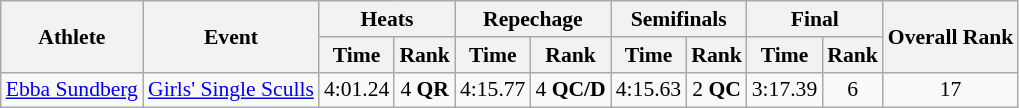<table class="wikitable" style="font-size:90%">
<tr>
<th rowspan="2">Athlete</th>
<th rowspan="2">Event</th>
<th colspan="2">Heats</th>
<th colspan="2">Repechage</th>
<th colspan="2">Semifinals</th>
<th colspan="2">Final</th>
<th rowspan="2">Overall Rank</th>
</tr>
<tr>
<th>Time</th>
<th>Rank</th>
<th>Time</th>
<th>Rank</th>
<th>Time</th>
<th>Rank</th>
<th>Time</th>
<th>Rank</th>
</tr>
<tr>
<td><a href='#'>Ebba Sundberg</a></td>
<td><a href='#'>Girls' Single Sculls</a></td>
<td align=center>4:01.24</td>
<td align=center>4 <strong>QR</strong></td>
<td align=center>4:15.77</td>
<td align=center>4 <strong>QC/D</strong></td>
<td align=center>4:15.63</td>
<td align=center>2 <strong>QC</strong></td>
<td align=center>3:17.39</td>
<td align=center>6</td>
<td align=center>17</td>
</tr>
</table>
